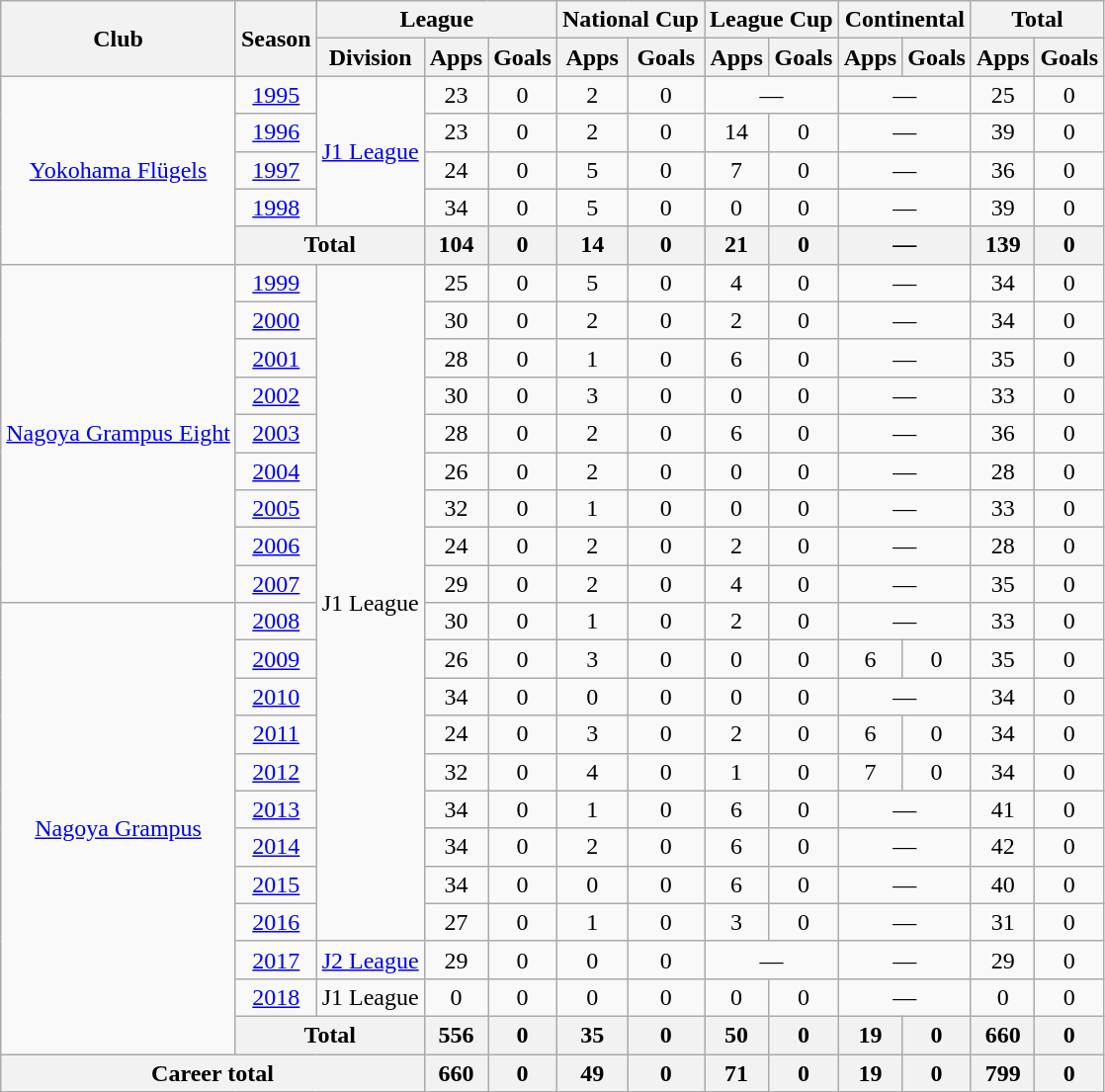<table class="wikitable" style="text-align:center">
<tr>
<th rowspan="2">Club</th>
<th rowspan="2">Season</th>
<th colspan="3">League</th>
<th colspan="2">National Cup</th>
<th colspan="2">League Cup</th>
<th colspan="2">Continental</th>
<th colspan="2">Total</th>
</tr>
<tr>
<th>Division</th>
<th>Apps</th>
<th>Goals</th>
<th>Apps</th>
<th>Goals</th>
<th>Apps</th>
<th>Goals</th>
<th>Apps</th>
<th>Goals</th>
<th>Apps</th>
<th>Goals</th>
</tr>
<tr>
<td rowspan="5"><a href='#'>Yokohama Flügels</a></td>
<td><a href='#'>1995</a></td>
<td rowspan="4"><a href='#'>J1 League</a></td>
<td>23</td>
<td>0</td>
<td>2</td>
<td>0</td>
<td colspan="2">—</td>
<td colspan="2">—</td>
<td>25</td>
<td>0</td>
</tr>
<tr>
<td><a href='#'>1996</a></td>
<td>23</td>
<td>0</td>
<td>2</td>
<td>0</td>
<td>14</td>
<td>0</td>
<td colspan="2">—</td>
<td>39</td>
<td>0</td>
</tr>
<tr>
<td><a href='#'>1997</a></td>
<td>24</td>
<td>0</td>
<td>5</td>
<td>0</td>
<td>7</td>
<td>0</td>
<td colspan="2">—</td>
<td>36</td>
<td>0</td>
</tr>
<tr>
<td><a href='#'>1998</a></td>
<td>34</td>
<td>0</td>
<td>5</td>
<td>0</td>
<td>0</td>
<td>0</td>
<td colspan="2">—</td>
<td>39</td>
<td>0</td>
</tr>
<tr>
<th colspan="2">Total</th>
<th>104</th>
<th>0</th>
<th>14</th>
<th>0</th>
<th>21</th>
<th>0</th>
<th colspan="2">—</th>
<th>139</th>
<th>0</th>
</tr>
<tr>
<td rowspan="9"><a href='#'>Nagoya Grampus Eight</a></td>
<td><a href='#'>1999</a></td>
<td rowspan="18">J1 League</td>
<td>25</td>
<td>0</td>
<td>5</td>
<td>0</td>
<td>4</td>
<td>0</td>
<td colspan="2">—</td>
<td>34</td>
<td>0</td>
</tr>
<tr>
<td><a href='#'>2000</a></td>
<td>30</td>
<td>0</td>
<td>2</td>
<td>0</td>
<td>2</td>
<td>0</td>
<td colspan="2">—</td>
<td>34</td>
<td>0</td>
</tr>
<tr>
<td><a href='#'>2001</a></td>
<td>28</td>
<td>0</td>
<td>1</td>
<td>0</td>
<td>6</td>
<td>0</td>
<td colspan="2">—</td>
<td>35</td>
<td>0</td>
</tr>
<tr>
<td><a href='#'>2002</a></td>
<td>30</td>
<td>0</td>
<td>3</td>
<td>0</td>
<td>0</td>
<td>0</td>
<td colspan="2">—</td>
<td>33</td>
<td>0</td>
</tr>
<tr>
<td><a href='#'>2003</a></td>
<td>28</td>
<td>0</td>
<td>2</td>
<td>0</td>
<td>6</td>
<td>0</td>
<td colspan="2">—</td>
<td>36</td>
<td>0</td>
</tr>
<tr>
<td><a href='#'>2004</a></td>
<td>26</td>
<td>0</td>
<td>2</td>
<td>0</td>
<td>0</td>
<td>0</td>
<td colspan="2">—</td>
<td>28</td>
<td>0</td>
</tr>
<tr>
<td><a href='#'>2005</a></td>
<td>32</td>
<td>0</td>
<td>1</td>
<td>0</td>
<td>0</td>
<td>0</td>
<td colspan="2">—</td>
<td>33</td>
<td>0</td>
</tr>
<tr>
<td><a href='#'>2006</a></td>
<td>24</td>
<td>0</td>
<td>2</td>
<td>0</td>
<td>2</td>
<td>0</td>
<td colspan="2">—</td>
<td>28</td>
<td>0</td>
</tr>
<tr>
<td><a href='#'>2007</a></td>
<td>29</td>
<td>0</td>
<td>2</td>
<td>0</td>
<td>4</td>
<td>0</td>
<td colspan="2">—</td>
<td>35</td>
<td>0</td>
</tr>
<tr>
<td rowspan="12"><a href='#'>Nagoya Grampus</a></td>
<td><a href='#'>2008</a></td>
<td>30</td>
<td>0</td>
<td>1</td>
<td>0</td>
<td>2</td>
<td>0</td>
<td colspan="2">—</td>
<td>33</td>
<td>0</td>
</tr>
<tr>
<td><a href='#'>2009</a></td>
<td>26</td>
<td>0</td>
<td>3</td>
<td>0</td>
<td>0</td>
<td>0</td>
<td>6</td>
<td>0</td>
<td>35</td>
<td>0</td>
</tr>
<tr>
<td><a href='#'>2010</a></td>
<td>34</td>
<td>0</td>
<td>0</td>
<td>0</td>
<td>0</td>
<td>0</td>
<td colspan="2">—</td>
<td>34</td>
<td>0</td>
</tr>
<tr>
<td><a href='#'>2011</a></td>
<td>24</td>
<td>0</td>
<td>3</td>
<td>0</td>
<td>2</td>
<td>0</td>
<td>6</td>
<td>0</td>
<td>34</td>
<td>0</td>
</tr>
<tr>
<td><a href='#'>2012</a></td>
<td>32</td>
<td>0</td>
<td>4</td>
<td>0</td>
<td>1</td>
<td>0</td>
<td>7</td>
<td>0</td>
<td>34</td>
<td>0</td>
</tr>
<tr>
<td><a href='#'>2013</a></td>
<td>34</td>
<td>0</td>
<td>1</td>
<td>0</td>
<td>6</td>
<td>0</td>
<td colspan="2">—</td>
<td>41</td>
<td>0</td>
</tr>
<tr>
<td><a href='#'>2014</a></td>
<td>34</td>
<td>0</td>
<td>2</td>
<td>0</td>
<td>6</td>
<td>0</td>
<td colspan="2">—</td>
<td>42</td>
<td>0</td>
</tr>
<tr>
<td><a href='#'>2015</a></td>
<td>34</td>
<td>0</td>
<td>0</td>
<td>0</td>
<td>6</td>
<td>0</td>
<td colspan="2">—</td>
<td>40</td>
<td>0</td>
</tr>
<tr>
<td><a href='#'>2016</a></td>
<td>27</td>
<td>0</td>
<td>1</td>
<td>0</td>
<td>3</td>
<td>0</td>
<td colspan="2">—</td>
<td>31</td>
<td>0</td>
</tr>
<tr>
<td><a href='#'>2017</a></td>
<td><a href='#'>J2 League</a></td>
<td>29</td>
<td>0</td>
<td>0</td>
<td>0</td>
<td colspan="2">—</td>
<td colspan="2">—</td>
<td>29</td>
<td>0</td>
</tr>
<tr>
<td><a href='#'>2018</a></td>
<td>J1 League</td>
<td>0</td>
<td>0</td>
<td>0</td>
<td>0</td>
<td>0</td>
<td>0</td>
<td colspan="2">—</td>
<td>0</td>
<td>0</td>
</tr>
<tr>
<th colspan="2">Total</th>
<th>556</th>
<th>0</th>
<th>35</th>
<th>0</th>
<th>50</th>
<th>0</th>
<th>19</th>
<th>0</th>
<th>660</th>
<th>0</th>
</tr>
<tr>
<th colspan="3">Career total</th>
<th>660</th>
<th>0</th>
<th>49</th>
<th>0</th>
<th>71</th>
<th>0</th>
<th>19</th>
<th>0</th>
<th>799</th>
<th>0</th>
</tr>
</table>
